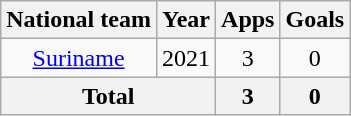<table class="wikitable" style="text-align:center">
<tr>
<th>National team</th>
<th>Year</th>
<th>Apps</th>
<th>Goals</th>
</tr>
<tr>
<td rowspan="1"><a href='#'>Suriname</a></td>
<td>2021</td>
<td>3</td>
<td>0</td>
</tr>
<tr>
<th colspan="2">Total</th>
<th>3</th>
<th>0</th>
</tr>
</table>
